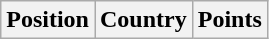<table class="wikitable">
<tr>
<th>Position</th>
<th>Country</th>
<th>Points<br></th>
</tr>
</table>
